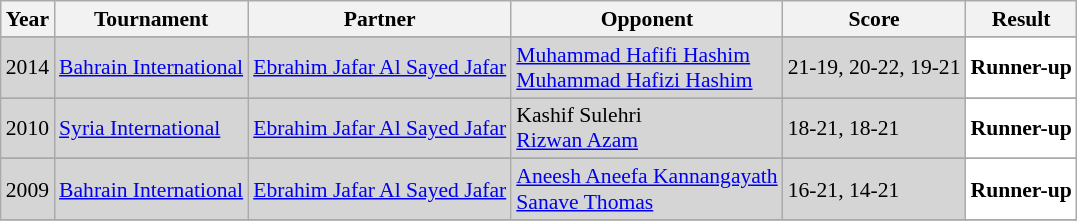<table class="sortable wikitable" style="font-size: 90%;">
<tr>
<th>Year</th>
<th>Tournament</th>
<th>Partner</th>
<th>Opponent</th>
<th>Score</th>
<th>Result</th>
</tr>
<tr>
</tr>
<tr style="background:#D5D5D5">
<td align="center">2014</td>
<td align="left"><a href='#'>Bahrain International</a></td>
<td align="left"> <a href='#'>Ebrahim Jafar Al Sayed Jafar</a></td>
<td align="left"> <a href='#'>Muhammad Hafifi Hashim</a><br> <a href='#'>Muhammad Hafizi Hashim</a></td>
<td align="left">21-19, 20-22, 19-21</td>
<td style="text-align:left; background:white"> <strong>Runner-up</strong></td>
</tr>
<tr>
</tr>
<tr style="background:#D5D5D5">
<td align="center">2010</td>
<td align="left"><a href='#'>Syria International</a></td>
<td align="left"> <a href='#'>Ebrahim Jafar Al Sayed Jafar</a></td>
<td align="left"> Kashif Sulehri<br> <a href='#'>Rizwan Azam</a></td>
<td align="left">18-21, 18-21</td>
<td style="text-align:left; background:white"> <strong>Runner-up</strong></td>
</tr>
<tr>
</tr>
<tr style="background:#D5D5D5">
<td align="center">2009</td>
<td align="left"><a href='#'>Bahrain International</a></td>
<td align="left"> <a href='#'>Ebrahim Jafar Al Sayed Jafar</a></td>
<td align="left"> <a href='#'>Aneesh Aneefa Kannangayath</a><br> <a href='#'>Sanave Thomas</a></td>
<td align="left">16-21, 14-21</td>
<td style="text-align:left; background:white"> <strong>Runner-up</strong></td>
</tr>
<tr>
</tr>
</table>
